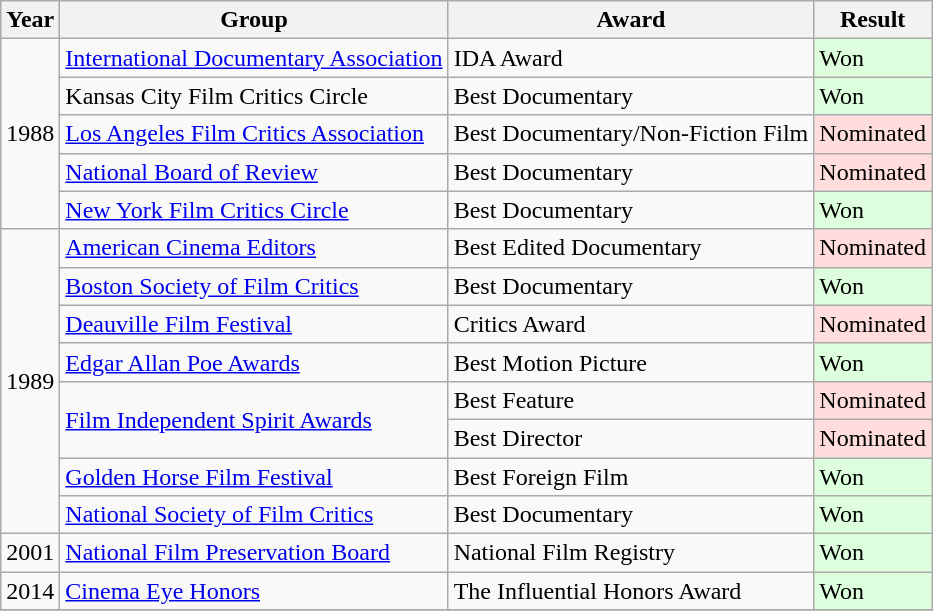<table class="wikitable">
<tr>
<th>Year</th>
<th>Group</th>
<th>Award</th>
<th>Result</th>
</tr>
<tr>
<td rowspan="5">1988</td>
<td><a href='#'>International Documentary Association</a></td>
<td>IDA Award</td>
<td style="background: #ddffdd">Won</td>
</tr>
<tr>
<td>Kansas City Film Critics Circle</td>
<td>Best Documentary</td>
<td style="background: #ddffdd">Won</td>
</tr>
<tr>
<td><a href='#'>Los Angeles Film Critics Association</a></td>
<td>Best Documentary/Non-Fiction Film</td>
<td style="background: #ffdddd">Nominated</td>
</tr>
<tr>
<td><a href='#'>National Board of Review</a></td>
<td>Best Documentary</td>
<td style="background: #ffdddd">Nominated</td>
</tr>
<tr>
<td><a href='#'>New York Film Critics Circle</a></td>
<td>Best Documentary</td>
<td style="background: #ddffdd">Won</td>
</tr>
<tr>
<td rowspan="8">1989</td>
<td><a href='#'>American Cinema Editors</a></td>
<td>Best Edited Documentary</td>
<td style="background: #ffdddd">Nominated</td>
</tr>
<tr>
<td><a href='#'>Boston Society of Film Critics</a></td>
<td>Best Documentary</td>
<td style="background: #ddffdd">Won</td>
</tr>
<tr>
<td><a href='#'>Deauville Film Festival</a></td>
<td>Critics Award</td>
<td style="background: #ffdddd">Nominated</td>
</tr>
<tr>
<td><a href='#'>Edgar Allan Poe Awards</a></td>
<td>Best Motion Picture</td>
<td style="background: #ddffdd">Won</td>
</tr>
<tr>
<td rowspan="2"><a href='#'>Film Independent Spirit Awards</a></td>
<td>Best Feature</td>
<td style="background: #ffdddd">Nominated</td>
</tr>
<tr>
<td>Best Director</td>
<td style="background: #ffdddd">Nominated</td>
</tr>
<tr>
<td><a href='#'>Golden Horse Film Festival</a></td>
<td>Best Foreign Film</td>
<td style="background: #ddffdd">Won</td>
</tr>
<tr>
<td><a href='#'>National Society of Film Critics</a></td>
<td>Best Documentary</td>
<td style="background: #ddffdd">Won</td>
</tr>
<tr>
<td>2001</td>
<td><a href='#'>National Film Preservation Board</a></td>
<td>National Film Registry</td>
<td style="background: #ddffdd">Won</td>
</tr>
<tr>
<td>2014</td>
<td><a href='#'>Cinema Eye Honors</a></td>
<td>The Influential Honors Award</td>
<td style="background: #ddffdd">Won</td>
</tr>
<tr>
</tr>
</table>
